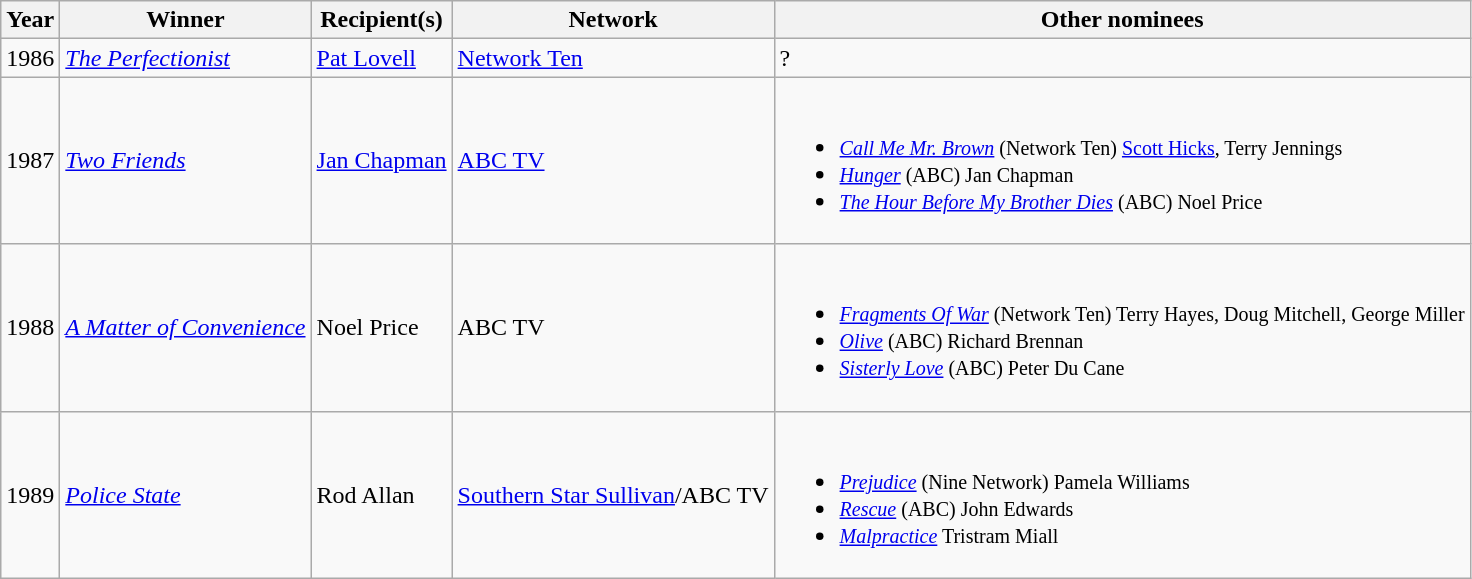<table class="wikitable">
<tr>
<th>Year</th>
<th>Winner</th>
<th>Recipient(s)</th>
<th>Network</th>
<th>Other nominees</th>
</tr>
<tr>
<td>1986</td>
<td><em><a href='#'>The Perfectionist</a></em></td>
<td><a href='#'>Pat Lovell</a></td>
<td><a href='#'>Network Ten</a></td>
<td>?</td>
</tr>
<tr>
<td>1987</td>
<td><em><a href='#'>Two Friends</a></em></td>
<td><a href='#'>Jan Chapman</a></td>
<td><a href='#'>ABC TV</a></td>
<td><br><ul><li><small><em><a href='#'>Call Me Mr. Brown</a></em> (Network Ten) <a href='#'>Scott Hicks</a>, Terry Jennings</small></li><li><small><em><a href='#'>Hunger</a></em> (ABC) Jan Chapman</small></li><li><small><em><a href='#'>The Hour Before My Brother Dies</a></em> (ABC) Noel Price</small></li></ul></td>
</tr>
<tr>
<td>1988</td>
<td><em><a href='#'>A Matter of Convenience</a></em></td>
<td>Noel Price</td>
<td>ABC TV</td>
<td><br><ul><li><small><em><a href='#'>Fragments Of War</a></em> (Network Ten) Terry Hayes, Doug Mitchell, George Miller</small></li><li><small><em><a href='#'>Olive</a></em> (ABC) Richard Brennan</small></li><li><small><em><a href='#'>Sisterly Love</a></em> (ABC) Peter Du Cane</small></li></ul></td>
</tr>
<tr>
<td>1989</td>
<td><em><a href='#'>Police State</a></em></td>
<td>Rod Allan</td>
<td><a href='#'>Southern Star Sullivan</a>/ABC TV</td>
<td><br><ul><li><small><em><a href='#'>Prejudice</a></em> (Nine Network) Pamela Williams</small></li><li><small><em><a href='#'>Rescue</a></em> (ABC) John Edwards</small></li><li><small><em><a href='#'>Malpractice</a></em> Tristram Miall</small></li></ul></td>
</tr>
</table>
